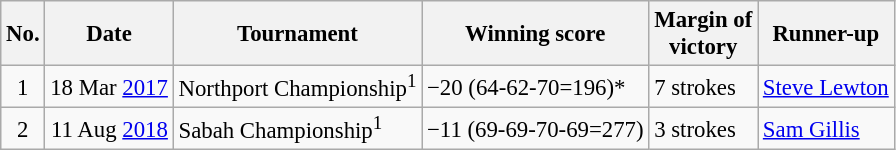<table class="wikitable" style="font-size:95%;">
<tr>
<th>No.</th>
<th>Date</th>
<th>Tournament</th>
<th>Winning score</th>
<th>Margin of<br>victory</th>
<th>Runner-up</th>
</tr>
<tr>
<td align=center>1</td>
<td align=right>18 Mar <a href='#'>2017</a></td>
<td>Northport Championship<sup>1</sup></td>
<td>−20 (64-62-70=196)*</td>
<td>7 strokes</td>
<td> <a href='#'>Steve Lewton</a></td>
</tr>
<tr>
<td align=center>2</td>
<td align=right>11 Aug <a href='#'>2018</a></td>
<td>Sabah Championship<sup>1</sup></td>
<td>−11 (69-69-70-69=277)</td>
<td>3 strokes</td>
<td> <a href='#'>Sam Gillis</a></td>
</tr>
</table>
